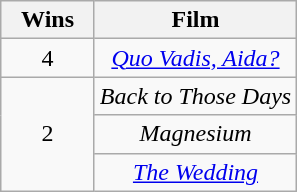<table class="wikitable plainrowheaders" style="text-align: center;">
<tr>
<th scope="col" style="width:55px;">Wins</th>
<th scope="col">Film</th>
</tr>
<tr>
<td>4</td>
<td><em><a href='#'>Quo Vadis, Aida?</a></em></td>
</tr>
<tr>
<td rowspan="3">2</td>
<td><em>Back to Those Days</em></td>
</tr>
<tr>
<td><em>Magnesium</em></td>
</tr>
<tr>
<td><em><a href='#'>The Wedding</a></em></td>
</tr>
</table>
